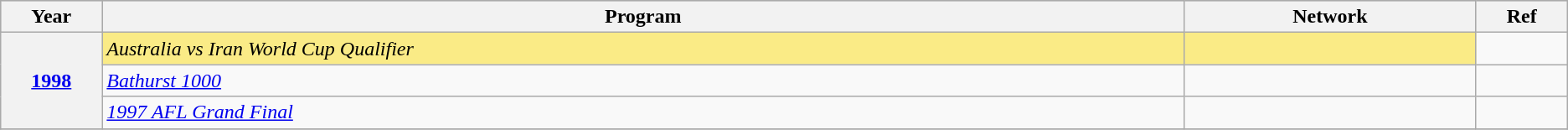<table class="wikitable sortable">
<tr style="background:#bebebe;">
<th scope="col" style="width:1%;">Year</th>
<th scope="col" style="width:16%;">Program</th>
<th scope="col" style="width:4%;">Network</th>
<th scope="col" style="width:1%;" class="unsortable">Ref</th>
</tr>
<tr>
<th scope="row" rowspan="3" style="text-align:center"><a href='#'>1998</a></th>
<td style="background:#FAEB86"><em>Australia vs Iran World Cup Qualifier</em></td>
<td style="background:#FAEB86"></td>
<td></td>
</tr>
<tr>
<td><em><a href='#'>Bathurst 1000</a></em></td>
<td></td>
<td></td>
</tr>
<tr>
<td><em><a href='#'>1997 AFL Grand Final</a></em></td>
<td></td>
<td></td>
</tr>
<tr>
</tr>
</table>
